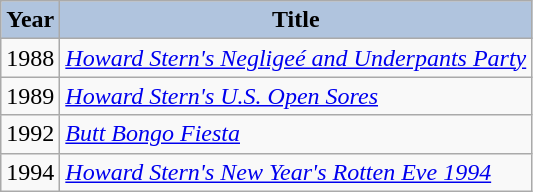<table class="wikitable">
<tr>
<th style="background:#B0C4DE;">Year</th>
<th style="background:#B0C4DE;">Title</th>
</tr>
<tr>
<td>1988</td>
<td><em><a href='#'>Howard Stern's Negligeé and Underpants Party</a></em></td>
</tr>
<tr>
<td>1989</td>
<td><em><a href='#'>Howard Stern's U.S. Open Sores</a></em></td>
</tr>
<tr>
<td>1992</td>
<td><em><a href='#'>Butt Bongo Fiesta</a></em></td>
</tr>
<tr>
<td>1994</td>
<td><em><a href='#'>Howard Stern's New Year's Rotten Eve 1994</a></em></td>
</tr>
</table>
